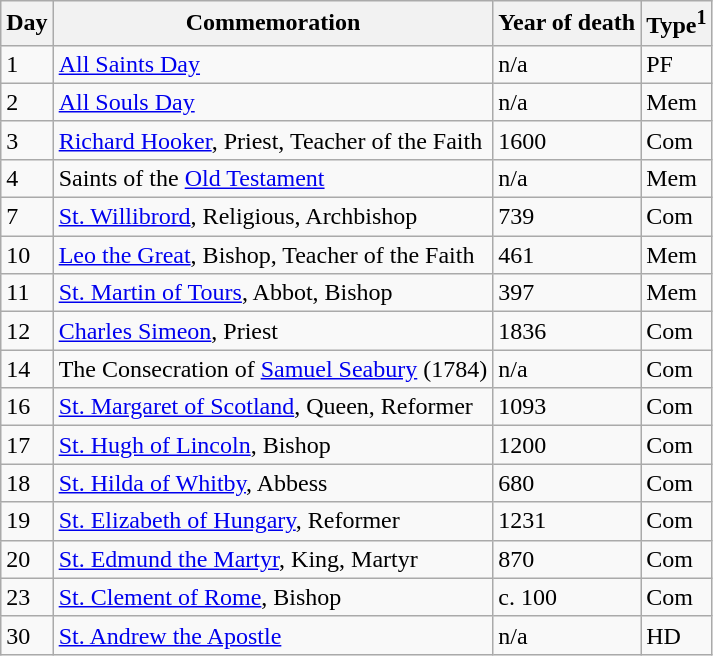<table class=wikitable>
<tr>
<th>Day</th>
<th>Commemoration</th>
<th>Year of death</th>
<th>Type<sup>1</sup></th>
</tr>
<tr>
<td>1</td>
<td><a href='#'>All Saints Day</a></td>
<td>n/a</td>
<td>PF</td>
</tr>
<tr>
<td>2</td>
<td><a href='#'>All Souls Day</a></td>
<td>n/a</td>
<td>Mem</td>
</tr>
<tr>
<td>3</td>
<td><a href='#'>Richard Hooker</a>, Priest, Teacher of the Faith</td>
<td>1600</td>
<td>Com</td>
</tr>
<tr>
<td>4</td>
<td>Saints of the <a href='#'>Old Testament</a></td>
<td>n/a</td>
<td>Mem</td>
</tr>
<tr>
<td>7</td>
<td><a href='#'>St. Willibrord</a>, Religious, Archbishop</td>
<td>739</td>
<td>Com</td>
</tr>
<tr>
<td>10</td>
<td><a href='#'>Leo the Great</a>, Bishop, Teacher of the Faith</td>
<td>461</td>
<td>Mem</td>
</tr>
<tr>
<td>11</td>
<td><a href='#'>St. Martin of Tours</a>, Abbot, Bishop</td>
<td>397</td>
<td>Mem</td>
</tr>
<tr>
<td>12</td>
<td><a href='#'>Charles Simeon</a>, Priest</td>
<td>1836</td>
<td>Com</td>
</tr>
<tr>
<td>14</td>
<td>The Consecration of <a href='#'>Samuel Seabury</a> (1784)</td>
<td>n/a</td>
<td>Com</td>
</tr>
<tr>
<td>16</td>
<td><a href='#'>St. Margaret of Scotland</a>, Queen, Reformer</td>
<td>1093</td>
<td>Com</td>
</tr>
<tr>
<td>17</td>
<td><a href='#'>St. Hugh of Lincoln</a>, Bishop</td>
<td>1200</td>
<td>Com</td>
</tr>
<tr>
<td>18</td>
<td><a href='#'>St. Hilda of Whitby</a>, Abbess</td>
<td>680</td>
<td>Com</td>
</tr>
<tr>
<td>19</td>
<td><a href='#'>St. Elizabeth of Hungary</a>, Reformer</td>
<td>1231</td>
<td>Com</td>
</tr>
<tr>
<td>20</td>
<td><a href='#'>St. Edmund the Martyr</a>, King, Martyr</td>
<td>870</td>
<td>Com</td>
</tr>
<tr>
<td>23</td>
<td><a href='#'>St. Clement of Rome</a>, Bishop</td>
<td>c. 100</td>
<td>Com</td>
</tr>
<tr>
<td>30</td>
<td><a href='#'>St. Andrew the Apostle</a></td>
<td>n/a</td>
<td>HD</td>
</tr>
</table>
